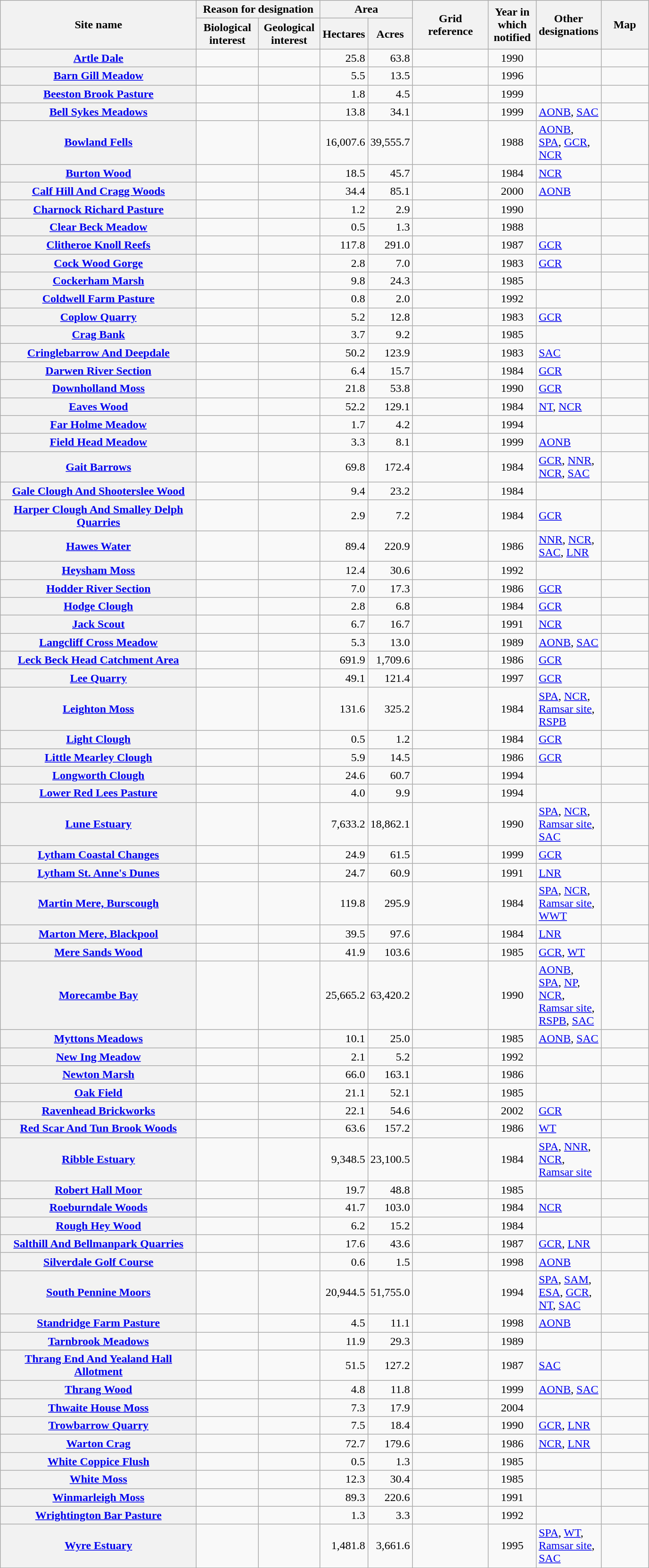<table class="wikitable plainrowheaders sortable">
<tr>
<th width="270" rowspan="2">Site name</th>
<th width="160" colspan="2">Reason for designation</th>
<th width="100" colspan="2">Area</th>
<th width="100" rowspan="2">Grid reference</th>
<th width="60" rowspan="2">Year in which notified</th>
<th width="80" rowspan="2">Other designations</th>
<th width="60" rowspan="2">Map</th>
</tr>
<tr>
<th width="80">Biological interest</th>
<th width="80">Geological interest</th>
<th width="50">Hectares</th>
<th width="50">Acres</th>
</tr>
<tr>
<th scope="row"> <a href='#'>Artle Dale</a></th>
<td align="center"></td>
<td></td>
<td align="right">25.8</td>
<td align="right">63.8</td>
<td></td>
<td align="center">1990</td>
<td></td>
<td> </td>
</tr>
<tr>
<th scope="row"> <a href='#'>Barn Gill Meadow</a></th>
<td align="center"></td>
<td></td>
<td align="right">5.5</td>
<td align="right">13.5</td>
<td></td>
<td align="center">1996</td>
<td></td>
<td> </td>
</tr>
<tr>
<th scope="row"><a href='#'>Beeston Brook Pasture</a></th>
<td align="center"></td>
<td></td>
<td align="right">1.8</td>
<td align="right">4.5</td>
<td></td>
<td align="center">1999</td>
<td></td>
<td> </td>
</tr>
<tr>
<th scope="row"><a href='#'>Bell Sykes Meadows</a></th>
<td align="center"></td>
<td></td>
<td align="right">13.8</td>
<td align="right">34.1</td>
<td></td>
<td align="center">1999</td>
<td><a href='#'>AONB</a>, <a href='#'>SAC</a></td>
<td> </td>
</tr>
<tr>
<th scope="row"><a href='#'>Bowland Fells</a></th>
<td align="center"></td>
<td align="center"></td>
<td align="right">16,007.6</td>
<td align="right">39,555.7</td>
<td></td>
<td align="center">1988</td>
<td><a href='#'>AONB</a>, <a href='#'>SPA</a>, <a href='#'>GCR</a>,  <a href='#'>NCR</a></td>
<td> </td>
</tr>
<tr>
<th scope="row"><a href='#'>Burton Wood</a></th>
<td align="center"></td>
<td></td>
<td align="right">18.5</td>
<td align="right">45.7</td>
<td></td>
<td align="center">1984</td>
<td><a href='#'>NCR</a></td>
<td> </td>
</tr>
<tr>
<th scope="row"> <a href='#'>Calf Hill And Cragg Woods</a></th>
<td align="center"></td>
<td></td>
<td align="right">34.4</td>
<td align="right">85.1</td>
<td></td>
<td align="center">2000</td>
<td><a href='#'>AONB</a></td>
<td> </td>
</tr>
<tr>
<th scope="row"><a href='#'>Charnock Richard Pasture</a></th>
<td align="center"></td>
<td></td>
<td align="right">1.2</td>
<td align="right">2.9</td>
<td></td>
<td align="center">1990</td>
<td></td>
<td> </td>
</tr>
<tr>
<th scope="row"><a href='#'>Clear Beck Meadow</a></th>
<td align="center"></td>
<td></td>
<td align="right">0.5</td>
<td align="right">1.3</td>
<td></td>
<td align="center">1988</td>
<td></td>
<td> </td>
</tr>
<tr>
<th scope="row"><a href='#'>Clitheroe Knoll Reefs</a></th>
<td></td>
<td align="center"></td>
<td align="right">117.8</td>
<td align="right">291.0</td>
<td></td>
<td align="center">1987</td>
<td><a href='#'>GCR</a></td>
<td> </td>
</tr>
<tr>
<th scope="row"><a href='#'>Cock Wood Gorge</a></th>
<td></td>
<td align="center"></td>
<td align="right">2.8</td>
<td align="right">7.0</td>
<td></td>
<td align="center">1983</td>
<td><a href='#'>GCR</a></td>
<td> </td>
</tr>
<tr>
<th scope="row"><a href='#'>Cockerham Marsh</a></th>
<td align="center"></td>
<td></td>
<td align="right">9.8</td>
<td align="right">24.3</td>
<td></td>
<td align="center">1985</td>
<td></td>
<td> </td>
</tr>
<tr>
<th scope="row"><a href='#'>Coldwell Farm Pasture</a></th>
<td align="center"></td>
<td></td>
<td align="right">0.8</td>
<td align="right">2.0</td>
<td></td>
<td align="center">1992</td>
<td></td>
<td> </td>
</tr>
<tr>
<th scope="row"><a href='#'>Coplow Quarry</a></th>
<td></td>
<td align="center"></td>
<td align="right">5.2</td>
<td align="right">12.8</td>
<td></td>
<td align="center">1983</td>
<td><a href='#'>GCR</a></td>
<td> </td>
</tr>
<tr>
<th scope="row"><a href='#'>Crag Bank</a></th>
<td align="center"></td>
<td></td>
<td align="right">3.7</td>
<td align="right">9.2</td>
<td></td>
<td align="center">1985</td>
<td></td>
<td> </td>
</tr>
<tr>
<th scope="row"><a href='#'>Cringlebarrow And Deepdale</a></th>
<td align="center"></td>
<td></td>
<td align="right">50.2</td>
<td align="right">123.9</td>
<td></td>
<td align="center">1983</td>
<td><a href='#'>SAC</a></td>
<td> </td>
</tr>
<tr>
<th scope="row"> <a href='#'>Darwen River Section</a></th>
<td></td>
<td align="center"></td>
<td align="right">6.4</td>
<td align="right">15.7</td>
<td></td>
<td align="center">1984</td>
<td><a href='#'>GCR</a></td>
<td> </td>
</tr>
<tr>
<th scope="row"><a href='#'>Downholland Moss</a></th>
<td></td>
<td align="center"></td>
<td align="right">21.8</td>
<td align="right">53.8</td>
<td></td>
<td align="center">1990</td>
<td><a href='#'>GCR</a></td>
<td> </td>
</tr>
<tr>
<th scope="row"> <a href='#'>Eaves Wood</a></th>
<td align="center"></td>
<td></td>
<td align="right">52.2</td>
<td align="right">129.1</td>
<td></td>
<td align="center">1984</td>
<td><a href='#'>NT</a>, <a href='#'>NCR</a></td>
<td> </td>
</tr>
<tr>
<th scope="row"> <a href='#'>Far Holme Meadow</a></th>
<td align="center"></td>
<td></td>
<td align="right">1.7</td>
<td align="right">4.2</td>
<td></td>
<td align="center">1994</td>
<td></td>
<td> </td>
</tr>
<tr>
<th scope="row"><a href='#'>Field Head Meadow</a></th>
<td align="center"></td>
<td></td>
<td align="right">3.3</td>
<td align="right">8.1</td>
<td></td>
<td align="center">1999</td>
<td><a href='#'>AONB</a></td>
<td> </td>
</tr>
<tr>
<th scope="row"> <a href='#'>Gait Barrows</a></th>
<td align="center"></td>
<td align="center"></td>
<td align="right">69.8</td>
<td align="right">172.4</td>
<td></td>
<td align="center">1984</td>
<td><a href='#'>GCR</a>, <a href='#'>NNR</a>, <a href='#'>NCR</a>, <a href='#'>SAC</a></td>
<td> </td>
</tr>
<tr>
<th scope="row"><a href='#'>Gale Clough And Shooterslee Wood</a></th>
<td align="center"></td>
<td></td>
<td align="right">9.4</td>
<td align="right">23.2</td>
<td></td>
<td align="center">1984</td>
<td></td>
<td> </td>
</tr>
<tr>
<th scope="row"> <a href='#'>Harper Clough And Smalley Delph Quarries</a></th>
<td></td>
<td align="center"></td>
<td align="right">2.9</td>
<td align="right">7.2</td>
<td></td>
<td align="center">1984</td>
<td><a href='#'>GCR</a></td>
<td> </td>
</tr>
<tr>
<th scope="row"><a href='#'>Hawes Water</a></th>
<td align="center"></td>
<td></td>
<td align="right">89.4</td>
<td align="right">220.9</td>
<td></td>
<td align="center">1986</td>
<td><a href='#'>NNR</a>,  <a href='#'>NCR</a>, <a href='#'>SAC</a>, <a href='#'>LNR</a></td>
<td> </td>
</tr>
<tr>
<th scope="row"><a href='#'>Heysham Moss</a></th>
<td align="center"></td>
<td></td>
<td align="right">12.4</td>
<td align="right">30.6</td>
<td></td>
<td align="center">1992</td>
<td></td>
<td> </td>
</tr>
<tr>
<th scope="row"><a href='#'>Hodder River Section</a></th>
<td></td>
<td align="center"></td>
<td align="right">7.0</td>
<td align="right">17.3</td>
<td></td>
<td align="center">1986</td>
<td><a href='#'>GCR</a></td>
<td> </td>
</tr>
<tr>
<th scope="row"><a href='#'>Hodge Clough</a></th>
<td></td>
<td align="center"></td>
<td align="right">2.8</td>
<td align="right">6.8</td>
<td></td>
<td align="center">1984</td>
<td><a href='#'>GCR</a></td>
<td> </td>
</tr>
<tr>
<th scope="row"> <a href='#'>Jack Scout</a></th>
<td align="center"></td>
<td></td>
<td align="right">6.7</td>
<td align="right">16.7</td>
<td></td>
<td align="center">1991</td>
<td><a href='#'>NCR</a></td>
<td> </td>
</tr>
<tr>
<th scope="row"> <a href='#'>Langcliff Cross Meadow</a></th>
<td align="center"></td>
<td></td>
<td align="right">5.3</td>
<td align="right">13.0</td>
<td></td>
<td align="center">1989</td>
<td><a href='#'>AONB</a>, <a href='#'>SAC</a></td>
<td> </td>
</tr>
<tr>
<th scope="row"><a href='#'>Leck Beck Head Catchment Area</a></th>
<td></td>
<td align="center"></td>
<td align="right">691.9</td>
<td align="right">1,709.6</td>
<td></td>
<td align="center">1986</td>
<td><a href='#'>GCR</a></td>
<td> </td>
</tr>
<tr>
<th scope="row"><a href='#'>Lee Quarry</a></th>
<td></td>
<td align="center"></td>
<td align="right">49.1</td>
<td align="right">121.4</td>
<td></td>
<td align="center">1997</td>
<td><a href='#'>GCR</a></td>
<td> </td>
</tr>
<tr>
<th scope="row"><a href='#'>Leighton Moss</a></th>
<td align="center"></td>
<td></td>
<td align="right">131.6</td>
<td align="right">325.2</td>
<td></td>
<td align="center">1984</td>
<td><a href='#'>SPA</a>, <a href='#'>NCR</a>, <a href='#'>Ramsar site</a>, <a href='#'>RSPB</a></td>
<td> </td>
</tr>
<tr>
<th scope="row"><a href='#'>Light Clough</a></th>
<td></td>
<td align="center"></td>
<td align="right">0.5</td>
<td align="right">1.2</td>
<td></td>
<td align="center">1984</td>
<td><a href='#'>GCR</a></td>
<td> </td>
</tr>
<tr>
<th scope="row"><a href='#'>Little Mearley Clough</a></th>
<td></td>
<td align="center"></td>
<td align="right">5.9</td>
<td align="right">14.5</td>
<td></td>
<td align="center">1986</td>
<td><a href='#'>GCR</a></td>
<td> </td>
</tr>
<tr>
<th scope="row"><a href='#'>Longworth Clough</a></th>
<td align="center"></td>
<td></td>
<td align="right">24.6</td>
<td align="right">60.7</td>
<td></td>
<td align="center">1994</td>
<td></td>
<td> </td>
</tr>
<tr>
<th scope="row"><a href='#'>Lower Red Lees Pasture</a></th>
<td align="center"></td>
<td></td>
<td align="right">4.0</td>
<td align="right">9.9</td>
<td></td>
<td align="center">1994</td>
<td></td>
<td> </td>
</tr>
<tr>
<th scope="row"><a href='#'>Lune Estuary</a></th>
<td align="center"></td>
<td></td>
<td align="right">7,633.2</td>
<td align="right">18,862.1</td>
<td></td>
<td align="center">1990</td>
<td><a href='#'>SPA</a>,  <a href='#'>NCR</a>, <a href='#'>Ramsar site</a>, <a href='#'>SAC</a></td>
<td> </td>
</tr>
<tr>
<th scope="row"><a href='#'>Lytham Coastal Changes</a></th>
<td></td>
<td align="center"></td>
<td align="right">24.9</td>
<td align="right">61.5</td>
<td></td>
<td align="center">1999</td>
<td><a href='#'>GCR</a></td>
<td> </td>
</tr>
<tr>
<th scope="row"><a href='#'>Lytham St. Anne's Dunes</a></th>
<td align="center"></td>
<td></td>
<td align="right">24.7</td>
<td align="right">60.9</td>
<td></td>
<td align="center">1991</td>
<td><a href='#'>LNR</a></td>
<td> </td>
</tr>
<tr>
<th scope="row"> <a href='#'>Martin Mere, Burscough</a></th>
<td align="center"></td>
<td></td>
<td align="right">119.8</td>
<td align="right">295.9</td>
<td></td>
<td align="center">1984</td>
<td><a href='#'>SPA</a>,  <a href='#'>NCR</a>, <a href='#'>Ramsar site</a>, <a href='#'>WWT</a></td>
<td> </td>
</tr>
<tr>
<th scope="row"><a href='#'>Marton Mere, Blackpool</a></th>
<td align="center"></td>
<td></td>
<td align="right">39.5</td>
<td align="right">97.6</td>
<td></td>
<td align="center">1984</td>
<td><a href='#'>LNR</a></td>
<td> </td>
</tr>
<tr>
<th scope="row"><a href='#'>Mere Sands Wood</a></th>
<td align="center"></td>
<td align="center"></td>
<td align="right">41.9</td>
<td align="right">103.6</td>
<td></td>
<td align="center">1985</td>
<td><a href='#'>GCR</a>, <a href='#'>WT</a></td>
<td> </td>
</tr>
<tr>
<th scope="row"><a href='#'>Morecambe Bay</a></th>
<td align="center"></td>
<td></td>
<td align="right">25,665.2</td>
<td align="right">63,420.2</td>
<td></td>
<td align="center">1990</td>
<td><a href='#'>AONB</a>, <a href='#'>SPA</a>, <a href='#'>NP</a>, <a href='#'>NCR</a>, <a href='#'>Ramsar site</a>, <a href='#'>RSPB</a>, <a href='#'>SAC</a></td>
<td> </td>
</tr>
<tr>
<th scope="row"><a href='#'>Myttons Meadows</a></th>
<td align="center"></td>
<td></td>
<td align="right">10.1</td>
<td align="right">25.0</td>
<td></td>
<td align="center">1985</td>
<td><a href='#'>AONB</a>, <a href='#'>SAC</a></td>
<td> </td>
</tr>
<tr>
<th scope="row"> <a href='#'>New Ing Meadow</a></th>
<td align="center"></td>
<td></td>
<td align="right">2.1</td>
<td align="right">5.2</td>
<td></td>
<td align="center">1992</td>
<td></td>
<td> </td>
</tr>
<tr>
<th scope="row"><a href='#'>Newton Marsh</a></th>
<td align="center"></td>
<td></td>
<td align="right">66.0</td>
<td align="right">163.1</td>
<td></td>
<td align="center">1986</td>
<td></td>
<td> </td>
</tr>
<tr>
<th scope="row"> <a href='#'>Oak Field</a></th>
<td align="center"></td>
<td></td>
<td align="right">21.1</td>
<td align="right">52.1</td>
<td></td>
<td align="center">1985</td>
<td></td>
<td> </td>
</tr>
<tr>
<th scope="row"> <a href='#'>Ravenhead Brickworks</a></th>
<td></td>
<td align="center"></td>
<td align="right">22.1</td>
<td align="right">54.6</td>
<td></td>
<td align="center">2002</td>
<td><a href='#'>GCR</a></td>
<td> </td>
</tr>
<tr>
<th scope="row"><a href='#'>Red Scar And Tun Brook Woods</a></th>
<td align="center"></td>
<td></td>
<td align="right">63.6</td>
<td align="right">157.2</td>
<td></td>
<td align="center">1986</td>
<td><a href='#'>WT</a></td>
<td> </td>
</tr>
<tr>
<th scope="row"><a href='#'>Ribble Estuary</a></th>
<td align="center"></td>
<td></td>
<td align="right">9,348.5</td>
<td align="right">23,100.5</td>
<td></td>
<td align="center">1984</td>
<td><a href='#'>SPA</a>, <a href='#'>NNR</a>, <a href='#'>NCR</a>, <a href='#'>Ramsar site</a></td>
<td> </td>
</tr>
<tr>
<th scope="row"><a href='#'>Robert Hall Moor</a></th>
<td align="center"></td>
<td></td>
<td align="right">19.7</td>
<td align="right">48.8</td>
<td></td>
<td align="center">1985</td>
<td></td>
<td> </td>
</tr>
<tr>
<th scope="row"><a href='#'>Roeburndale Woods</a></th>
<td align="center"></td>
<td></td>
<td align="right">41.7</td>
<td align="right">103.0</td>
<td></td>
<td align="center">1984</td>
<td><a href='#'>NCR</a></td>
<td> </td>
</tr>
<tr>
<th scope="row"><a href='#'>Rough Hey Wood</a></th>
<td align="center"></td>
<td></td>
<td align="right">6.2</td>
<td align="right">15.2</td>
<td></td>
<td align="center">1984</td>
<td></td>
<td> </td>
</tr>
<tr>
<th scope="row"> <a href='#'>Salthill And Bellmanpark Quarries</a></th>
<td align="center"></td>
<td align="center"></td>
<td align="right">17.6</td>
<td align="right">43.6</td>
<td></td>
<td align="center">1987</td>
<td><a href='#'>GCR</a>, <a href='#'>LNR</a></td>
<td> </td>
</tr>
<tr>
<th scope="row"><a href='#'>Silverdale Golf Course</a></th>
<td align="center"></td>
<td></td>
<td align="right">0.6</td>
<td align="right">1.5</td>
<td></td>
<td align="center">1998</td>
<td><a href='#'>AONB</a></td>
<td> </td>
</tr>
<tr>
<th scope="row"><a href='#'>South Pennine Moors</a></th>
<td align="center"></td>
<td align="center"></td>
<td align="right">20,944.5</td>
<td align="right">51,755.0</td>
<td></td>
<td align="center">1994</td>
<td><a href='#'>SPA</a>, <a href='#'>SAM</a>, <a href='#'>ESA</a>, <a href='#'>GCR</a>, <a href='#'>NT</a>, <a href='#'>SAC</a></td>
<td> </td>
</tr>
<tr>
<th scope="row"><a href='#'>Standridge Farm Pasture</a></th>
<td align="center"></td>
<td></td>
<td align="right">4.5</td>
<td align="right">11.1</td>
<td></td>
<td align="center">1998</td>
<td><a href='#'>AONB</a></td>
<td> </td>
</tr>
<tr>
<th scope="row"> <a href='#'>Tarnbrook Meadows</a></th>
<td align="center"></td>
<td></td>
<td align="right">11.9</td>
<td align="right">29.3</td>
<td></td>
<td align="center">1989</td>
<td></td>
<td> </td>
</tr>
<tr>
<th scope="row"><a href='#'>Thrang End And Yealand Hall Allotment</a></th>
<td align="center"></td>
<td></td>
<td align="right">51.5</td>
<td align="right">127.2</td>
<td></td>
<td align="center">1987</td>
<td><a href='#'>SAC</a></td>
<td> </td>
</tr>
<tr>
<th scope="row"><a href='#'>Thrang Wood</a></th>
<td align="center"></td>
<td></td>
<td align="right">4.8</td>
<td align="right">11.8</td>
<td></td>
<td align="center">1999</td>
<td><a href='#'>AONB</a>, <a href='#'>SAC</a></td>
<td> </td>
</tr>
<tr>
<th scope="row"><a href='#'>Thwaite House Moss</a></th>
<td align="center"></td>
<td></td>
<td align="right">7.3</td>
<td align="right">17.9</td>
<td></td>
<td align="center">2004</td>
<td></td>
<td> </td>
</tr>
<tr>
<th scope="row"><a href='#'>Trowbarrow Quarry</a></th>
<td align="center"></td>
<td align="center"></td>
<td align="right">7.5</td>
<td align="right">18.4</td>
<td></td>
<td align="center">1990</td>
<td><a href='#'>GCR</a>, <a href='#'>LNR</a></td>
<td> </td>
</tr>
<tr>
<th scope="row"> <a href='#'>Warton Crag</a></th>
<td align="center"></td>
<td></td>
<td align="right">72.7</td>
<td align="right">179.6</td>
<td></td>
<td align="center">1986</td>
<td><a href='#'>NCR</a>, <a href='#'>LNR</a></td>
<td> </td>
</tr>
<tr>
<th scope="row"><a href='#'>White Coppice Flush</a></th>
<td align="center"></td>
<td></td>
<td align="right">0.5</td>
<td align="right">1.3</td>
<td></td>
<td align="center">1985</td>
<td></td>
<td> </td>
</tr>
<tr>
<th scope="row"><a href='#'>White Moss</a></th>
<td align="center"></td>
<td></td>
<td align="right">12.3</td>
<td align="right">30.4</td>
<td></td>
<td align="center">1985</td>
<td></td>
<td> </td>
</tr>
<tr>
<th scope="row"><a href='#'>Winmarleigh Moss</a></th>
<td align="center"></td>
<td></td>
<td align="right">89.3</td>
<td align="right">220.6</td>
<td></td>
<td align="center">1991</td>
<td></td>
<td> </td>
</tr>
<tr>
<th scope="row"><a href='#'>Wrightington Bar Pasture</a></th>
<td align="center"></td>
<td></td>
<td align="right">1.3</td>
<td align="right">3.3</td>
<td></td>
<td align="center">1992</td>
<td></td>
<td> </td>
</tr>
<tr>
<th scope="row"><a href='#'>Wyre Estuary</a></th>
<td align="center"></td>
<td></td>
<td align="right">1,481.8</td>
<td align="right">3,661.6</td>
<td></td>
<td align="center">1995</td>
<td><a href='#'>SPA</a>, <a href='#'>WT</a>, <a href='#'>Ramsar site</a>, <a href='#'>SAC</a></td>
<td> </td>
</tr>
</table>
